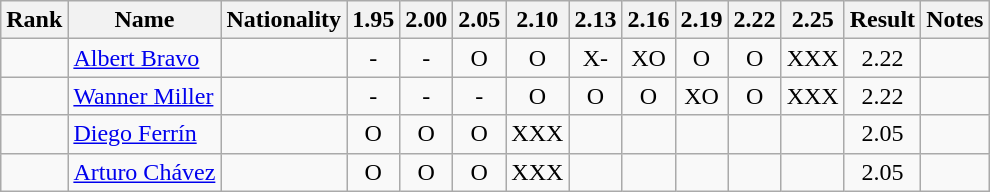<table class="wikitable sortable" style="text-align:center">
<tr>
<th>Rank</th>
<th>Name</th>
<th>Nationality</th>
<th>1.95</th>
<th>2.00</th>
<th>2.05</th>
<th>2.10</th>
<th>2.13</th>
<th>2.16</th>
<th>2.19</th>
<th>2.22</th>
<th>2.25</th>
<th>Result</th>
<th>Notes</th>
</tr>
<tr>
<td></td>
<td align=left><a href='#'>Albert Bravo</a></td>
<td align=left></td>
<td>-</td>
<td>-</td>
<td>O</td>
<td>O</td>
<td>X-</td>
<td>XO</td>
<td>O</td>
<td>O</td>
<td>XXX</td>
<td>2.22</td>
<td></td>
</tr>
<tr>
<td></td>
<td align=left><a href='#'>Wanner Miller</a></td>
<td align=left></td>
<td>-</td>
<td>-</td>
<td>-</td>
<td>O</td>
<td>O</td>
<td>O</td>
<td>XO</td>
<td>O</td>
<td>XXX</td>
<td>2.22</td>
<td></td>
</tr>
<tr>
<td></td>
<td align=left><a href='#'>Diego Ferrín</a></td>
<td align=left></td>
<td>O</td>
<td>O</td>
<td>O</td>
<td>XXX</td>
<td></td>
<td></td>
<td></td>
<td></td>
<td></td>
<td>2.05</td>
<td></td>
</tr>
<tr>
<td></td>
<td align=left><a href='#'>Arturo Chávez</a></td>
<td align=left></td>
<td>O</td>
<td>O</td>
<td>O</td>
<td>XXX</td>
<td></td>
<td></td>
<td></td>
<td></td>
<td></td>
<td>2.05</td>
<td></td>
</tr>
</table>
